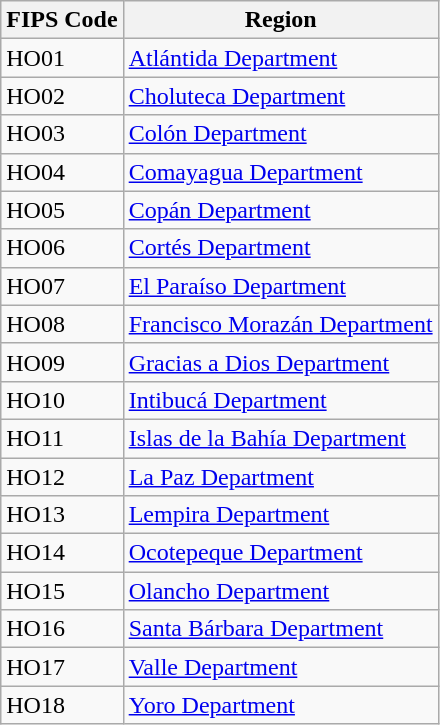<table class="wikitable">
<tr>
<th>FIPS Code</th>
<th>Region</th>
</tr>
<tr>
<td>HO01</td>
<td><a href='#'>Atlántida Department</a></td>
</tr>
<tr>
<td>HO02</td>
<td><a href='#'>Choluteca Department</a></td>
</tr>
<tr>
<td>HO03</td>
<td><a href='#'>Colón Department</a></td>
</tr>
<tr>
<td>HO04</td>
<td><a href='#'>Comayagua Department</a></td>
</tr>
<tr>
<td>HO05</td>
<td><a href='#'>Copán Department</a></td>
</tr>
<tr>
<td>HO06</td>
<td><a href='#'>Cortés Department</a></td>
</tr>
<tr>
<td>HO07</td>
<td><a href='#'>El Paraíso Department</a></td>
</tr>
<tr>
<td>HO08</td>
<td><a href='#'>Francisco Morazán Department</a></td>
</tr>
<tr>
<td>HO09</td>
<td><a href='#'>Gracias a Dios Department</a></td>
</tr>
<tr>
<td>HO10</td>
<td><a href='#'>Intibucá Department</a></td>
</tr>
<tr>
<td>HO11</td>
<td><a href='#'>Islas de la Bahía Department</a></td>
</tr>
<tr>
<td>HO12</td>
<td><a href='#'>La Paz Department</a></td>
</tr>
<tr>
<td>HO13</td>
<td><a href='#'>Lempira Department</a></td>
</tr>
<tr>
<td>HO14</td>
<td><a href='#'>Ocotepeque Department</a></td>
</tr>
<tr>
<td>HO15</td>
<td><a href='#'>Olancho Department</a></td>
</tr>
<tr>
<td>HO16</td>
<td><a href='#'>Santa Bárbara Department</a></td>
</tr>
<tr>
<td>HO17</td>
<td><a href='#'>Valle Department</a></td>
</tr>
<tr>
<td>HO18</td>
<td><a href='#'>Yoro Department</a></td>
</tr>
</table>
